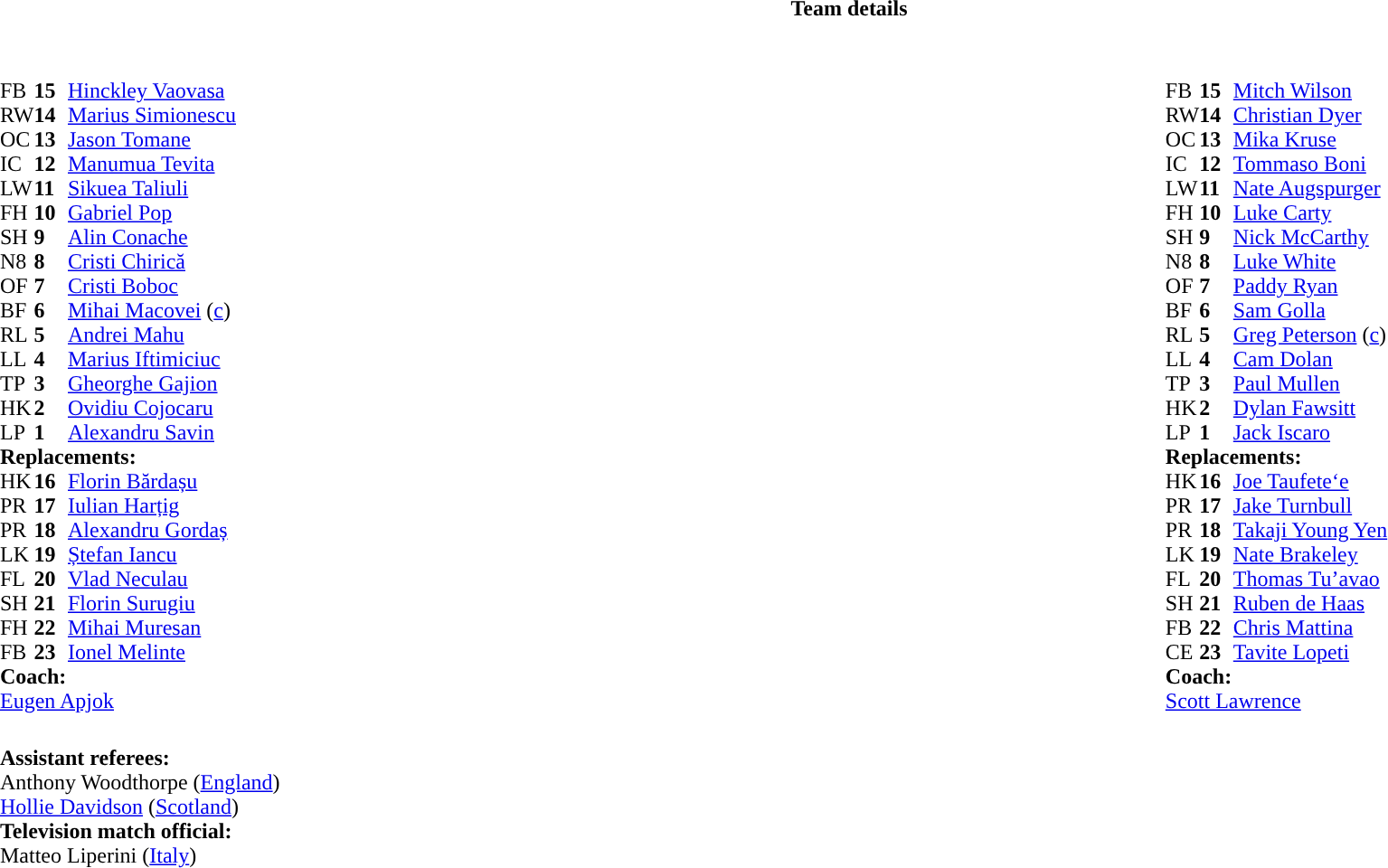<table border="0" style="width:100%;" class="collapsible collapsed">
<tr>
<th>Team details</th>
</tr>
<tr>
<td><br><table style="width:100%">
<tr>
<td style="vertical-align:top;width:50%"><br><table cellspacing="0" cellpadding="0">
<tr>
<th width="25"></th>
<th width="25"></th>
</tr>
<tr>
<td>FB</td>
<td><strong>15</strong></td>
<td><a href='#'>Hinckley Vaovasa</a></td>
</tr>
<tr>
<td>RW</td>
<td><strong>14</strong></td>
<td><a href='#'>Marius Simionescu</a></td>
</tr>
<tr>
<td>OC</td>
<td><strong>13</strong></td>
<td><a href='#'>Jason Tomane</a></td>
<td></td>
<td></td>
</tr>
<tr>
<td>IC</td>
<td><strong>12</strong></td>
<td><a href='#'>Manumua Tevita</a></td>
</tr>
<tr>
<td>LW</td>
<td><strong>11</strong></td>
<td><a href='#'>Sikuea Taliuli</a></td>
</tr>
<tr>
<td>FH</td>
<td><strong>10</strong></td>
<td><a href='#'>Gabriel Pop</a></td>
<td></td>
<td></td>
</tr>
<tr>
<td>SH</td>
<td><strong>9</strong></td>
<td><a href='#'>Alin Conache</a></td>
<td></td>
<td></td>
</tr>
<tr>
<td>N8</td>
<td><strong>8</strong></td>
<td><a href='#'>Cristi Chirică</a></td>
</tr>
<tr>
<td>OF</td>
<td><strong>7</strong></td>
<td><a href='#'>Cristi Boboc</a></td>
<td></td>
<td></td>
</tr>
<tr>
<td>BF</td>
<td><strong>6</strong></td>
<td><a href='#'>Mihai Macovei</a> (<a href='#'>c</a>)</td>
<td></td>
<td></td>
<td></td>
</tr>
<tr>
<td>RL</td>
<td><strong>5</strong></td>
<td><a href='#'>Andrei Mahu</a></td>
<td></td>
<td></td>
</tr>
<tr>
<td>LL</td>
<td><strong>4</strong></td>
<td><a href='#'>Marius Iftimiciuc</a></td>
</tr>
<tr>
<td>TP</td>
<td><strong>3</strong></td>
<td><a href='#'>Gheorghe Gajion</a></td>
<td></td>
<td></td>
</tr>
<tr>
<td>HK</td>
<td><strong>2</strong></td>
<td><a href='#'>Ovidiu Cojocaru</a></td>
<td></td>
<td></td>
</tr>
<tr>
<td>LP</td>
<td><strong>1</strong></td>
<td><a href='#'>Alexandru Savin</a></td>
<td></td>
<td></td>
<td></td>
<td></td>
</tr>
<tr>
<td colspan="3"><strong>Replacements:</strong></td>
</tr>
<tr>
<td>HK</td>
<td><strong>16</strong></td>
<td><a href='#'>Florin Bărdașu</a></td>
<td></td>
<td></td>
</tr>
<tr>
<td>PR</td>
<td><strong>17</strong></td>
<td><a href='#'>Iulian Harțig</a></td>
<td></td>
<td></td>
<td></td>
<td></td>
</tr>
<tr>
<td>PR</td>
<td><strong>18</strong></td>
<td><a href='#'>Alexandru Gordaș</a></td>
<td></td>
<td></td>
</tr>
<tr>
<td>LK</td>
<td><strong>19</strong></td>
<td><a href='#'>Ștefan Iancu</a></td>
<td></td>
<td></td>
</tr>
<tr>
<td>FL</td>
<td><strong>20</strong></td>
<td><a href='#'>Vlad Neculau</a></td>
<td></td>
<td></td>
</tr>
<tr>
<td>SH</td>
<td><strong>21</strong></td>
<td><a href='#'>Florin Surugiu</a></td>
<td></td>
<td></td>
</tr>
<tr>
<td>FH</td>
<td><strong>22</strong></td>
<td><a href='#'>Mihai Muresan</a></td>
<td></td>
<td></td>
</tr>
<tr>
<td>FB</td>
<td><strong>23</strong></td>
<td><a href='#'>Ionel Melinte</a></td>
<td></td>
<td></td>
</tr>
<tr>
<td colspan="3"><strong>Coach:</strong></td>
</tr>
<tr>
<td colspan="3"> <a href='#'>Eugen Apjok</a></td>
</tr>
</table>
</td>
<td style="vertical-align:top"></td>
<td style="vertical-align:top;width:50%"><br><table cellspacing="0" cellpadding="0" style="margin:auto">
<tr>
<th width="25"></th>
<th width="25"></th>
</tr>
<tr>
<td>FB</td>
<td><strong>15</strong></td>
<td><a href='#'>Mitch Wilson</a></td>
</tr>
<tr>
<td>RW</td>
<td><strong>14</strong></td>
<td><a href='#'>Christian Dyer</a></td>
</tr>
<tr>
<td>OC</td>
<td><strong>13</strong></td>
<td><a href='#'>Mika Kruse</a></td>
</tr>
<tr>
<td>IC</td>
<td><strong>12</strong></td>
<td><a href='#'>Tommaso Boni</a></td>
<td></td>
<td></td>
</tr>
<tr>
<td>LW</td>
<td><strong>11</strong></td>
<td><a href='#'>Nate Augspurger</a></td>
</tr>
<tr>
<td>FH</td>
<td><strong>10</strong></td>
<td><a href='#'>Luke Carty</a></td>
<td></td>
<td></td>
</tr>
<tr>
<td>SH</td>
<td><strong>9</strong></td>
<td><a href='#'>Nick McCarthy</a></td>
<td></td>
<td></td>
</tr>
<tr>
<td>N8</td>
<td><strong>8</strong></td>
<td><a href='#'>Luke White</a></td>
</tr>
<tr>
<td>OF</td>
<td><strong>7</strong></td>
<td><a href='#'>Paddy Ryan</a></td>
</tr>
<tr>
<td>BF</td>
<td><strong>6</strong></td>
<td><a href='#'>Sam Golla</a></td>
</tr>
<tr>
<td>RL</td>
<td><strong>5</strong></td>
<td><a href='#'>Greg Peterson</a> (<a href='#'>c</a>)</td>
<td></td>
<td></td>
</tr>
<tr>
<td>LL</td>
<td><strong>4</strong></td>
<td><a href='#'>Cam Dolan</a></td>
</tr>
<tr>
<td>TP</td>
<td><strong>3</strong></td>
<td><a href='#'>Paul Mullen</a></td>
<td></td>
<td></td>
</tr>
<tr>
<td>HK</td>
<td><strong>2</strong></td>
<td><a href='#'>Dylan Fawsitt</a></td>
<td></td>
<td></td>
</tr>
<tr>
<td>LP</td>
<td><strong>1</strong></td>
<td><a href='#'>Jack Iscaro</a></td>
<td></td>
<td></td>
</tr>
<tr>
<td colspan="3"><strong>Replacements:</strong></td>
</tr>
<tr>
<td>HK</td>
<td><strong>16</strong></td>
<td><a href='#'>Joe Taufeteʻe</a></td>
<td></td>
<td></td>
</tr>
<tr>
<td>PR</td>
<td><strong>17</strong></td>
<td><a href='#'>Jake Turnbull</a></td>
<td></td>
<td></td>
</tr>
<tr>
<td>PR</td>
<td><strong>18</strong></td>
<td><a href='#'>Takaji Young Yen</a></td>
<td></td>
<td></td>
</tr>
<tr>
<td>LK</td>
<td><strong>19</strong></td>
<td><a href='#'>Nate Brakeley</a></td>
<td></td>
<td></td>
</tr>
<tr>
<td>FL</td>
<td><strong>20</strong></td>
<td><a href='#'>Thomas Tu’avao</a></td>
<td></td>
<td></td>
</tr>
<tr>
<td>SH</td>
<td><strong>21</strong></td>
<td><a href='#'>Ruben de Haas</a></td>
<td></td>
<td></td>
</tr>
<tr>
<td>FB</td>
<td><strong>22</strong></td>
<td><a href='#'>Chris Mattina</a></td>
<td></td>
<td></td>
</tr>
<tr>
<td>CE</td>
<td><strong>23</strong></td>
<td><a href='#'>Tavite Lopeti</a></td>
<td></td>
<td></td>
</tr>
<tr>
<td colspan="3"><strong>Coach:</strong></td>
</tr>
<tr>
<td colspan="3"> <a href='#'>Scott Lawrence</a></td>
</tr>
</table>
</td>
</tr>
</table>
<table style="width:100%">
<tr>
<td><br><strong>Assistant referees:</strong>
<br>Anthony Woodthorpe (<a href='#'>England</a>)
<br><a href='#'>Hollie Davidson</a> (<a href='#'>Scotland</a>)
<br><strong>Television match official:</strong>
<br>Matteo Liperini (<a href='#'>Italy</a>)</td>
</tr>
</table>
</td>
</tr>
</table>
